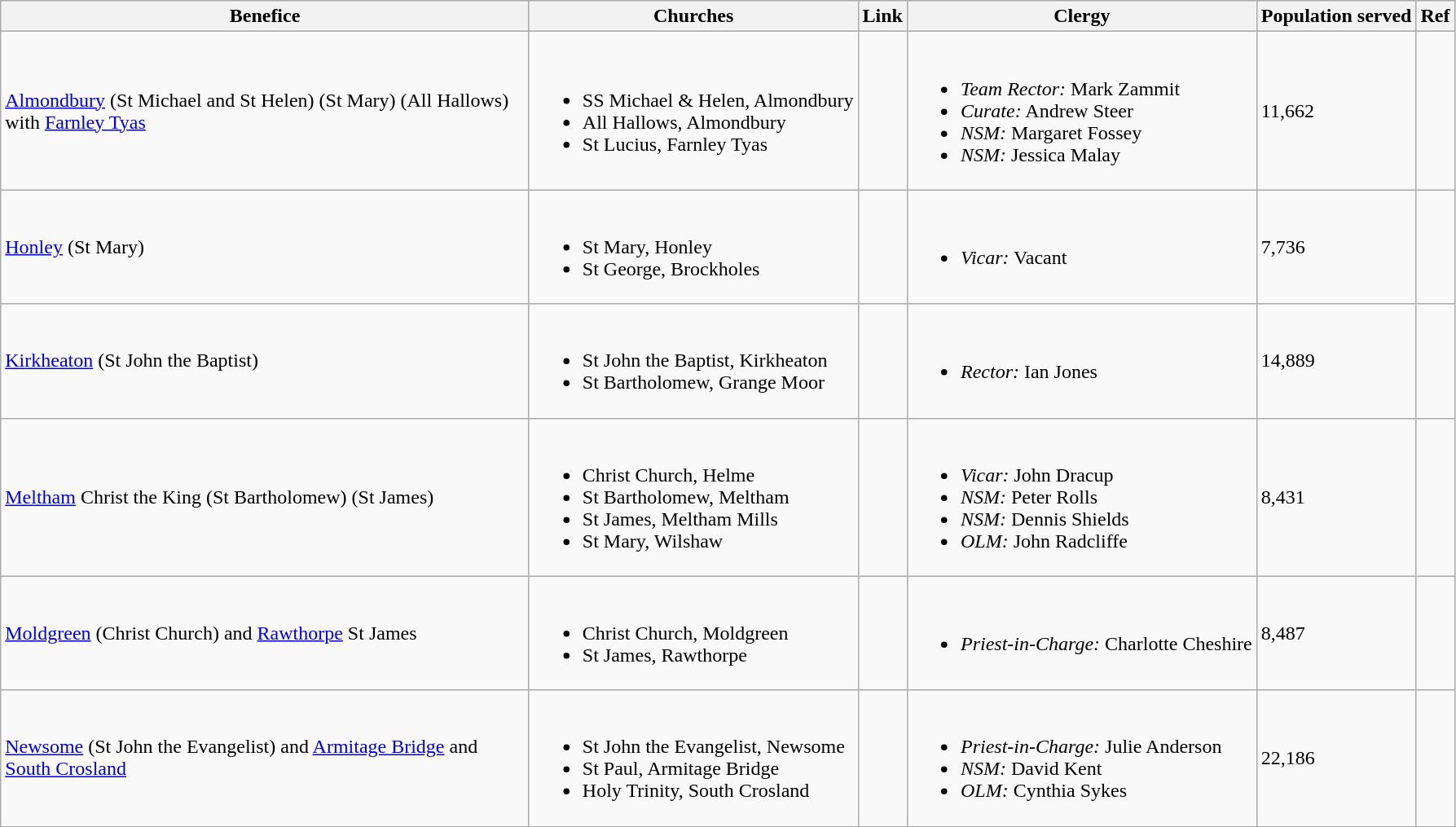<table class="wikitable">
<tr>
<th style="width:425px;">Benefice</th>
<th>Churches</th>
<th>Link</th>
<th>Clergy</th>
<th>Population served</th>
<th>Ref</th>
</tr>
<tr>
<td><a href='#'>Almondbury</a> (St Michael and St Helen) (St Mary) (All Hallows) with <a href='#'>Farnley Tyas</a></td>
<td><br><ul><li>SS Michael & Helen, Almondbury</li><li>All Hallows, Almondbury</li><li>St Lucius, Farnley Tyas</li></ul></td>
<td></td>
<td><br><ul><li><em>Team Rector:</em> Mark Zammit</li><li><em>Curate:</em> Andrew Steer</li><li><em>NSM:</em> Margaret Fossey</li><li><em>NSM:</em> Jessica Malay</li></ul></td>
<td>11,662</td>
<td></td>
</tr>
<tr>
<td><a href='#'>Honley</a> (St Mary)</td>
<td><br><ul><li>St Mary, Honley</li><li>St George, Brockholes</li></ul></td>
<td></td>
<td><br><ul><li><em>Vicar:</em> Vacant</li></ul></td>
<td>7,736</td>
<td></td>
</tr>
<tr>
<td><a href='#'>Kirkheaton</a> (St John the Baptist)</td>
<td><br><ul><li>St John the Baptist, Kirkheaton</li><li>St Bartholomew, Grange Moor</li></ul></td>
<td></td>
<td><br><ul><li><em>Rector:</em> Ian Jones</li></ul></td>
<td>14,889</td>
<td></td>
</tr>
<tr>
<td><a href='#'>Meltham</a> Christ the King (St Bartholomew) (St James)</td>
<td><br><ul><li>Christ Church, Helme</li><li>St Bartholomew, Meltham</li><li>St James, Meltham Mills</li><li>St Mary, Wilshaw</li></ul></td>
<td></td>
<td><br><ul><li><em>Vicar:</em> John Dracup</li><li><em>NSM:</em> Peter Rolls</li><li><em>NSM:</em> Dennis Shields</li><li><em>OLM:</em> John Radcliffe</li></ul></td>
<td>8,431</td>
<td></td>
</tr>
<tr>
<td><a href='#'>Moldgreen</a> (Christ Church) and <a href='#'>Rawthorpe</a> St James</td>
<td><br><ul><li>Christ Church, Moldgreen</li><li>St James, Rawthorpe</li></ul></td>
<td></td>
<td><br><ul><li><em>Priest-in-Charge:</em> Charlotte Cheshire</li></ul></td>
<td>8,487</td>
<td></td>
</tr>
<tr>
<td><a href='#'>Newsome</a> (St John the Evangelist) and <a href='#'>Armitage Bridge</a> and <a href='#'>South Crosland</a></td>
<td><br><ul><li>St John the Evangelist, Newsome</li><li>St Paul, Armitage Bridge</li><li>Holy Trinity, South Crosland</li></ul></td>
<td></td>
<td><br><ul><li><em>Priest-in-Charge:</em> Julie Anderson</li><li><em>NSM:</em> David Kent</li><li><em>OLM:</em> Cynthia Sykes</li></ul></td>
<td>22,186</td>
<td></td>
</tr>
</table>
